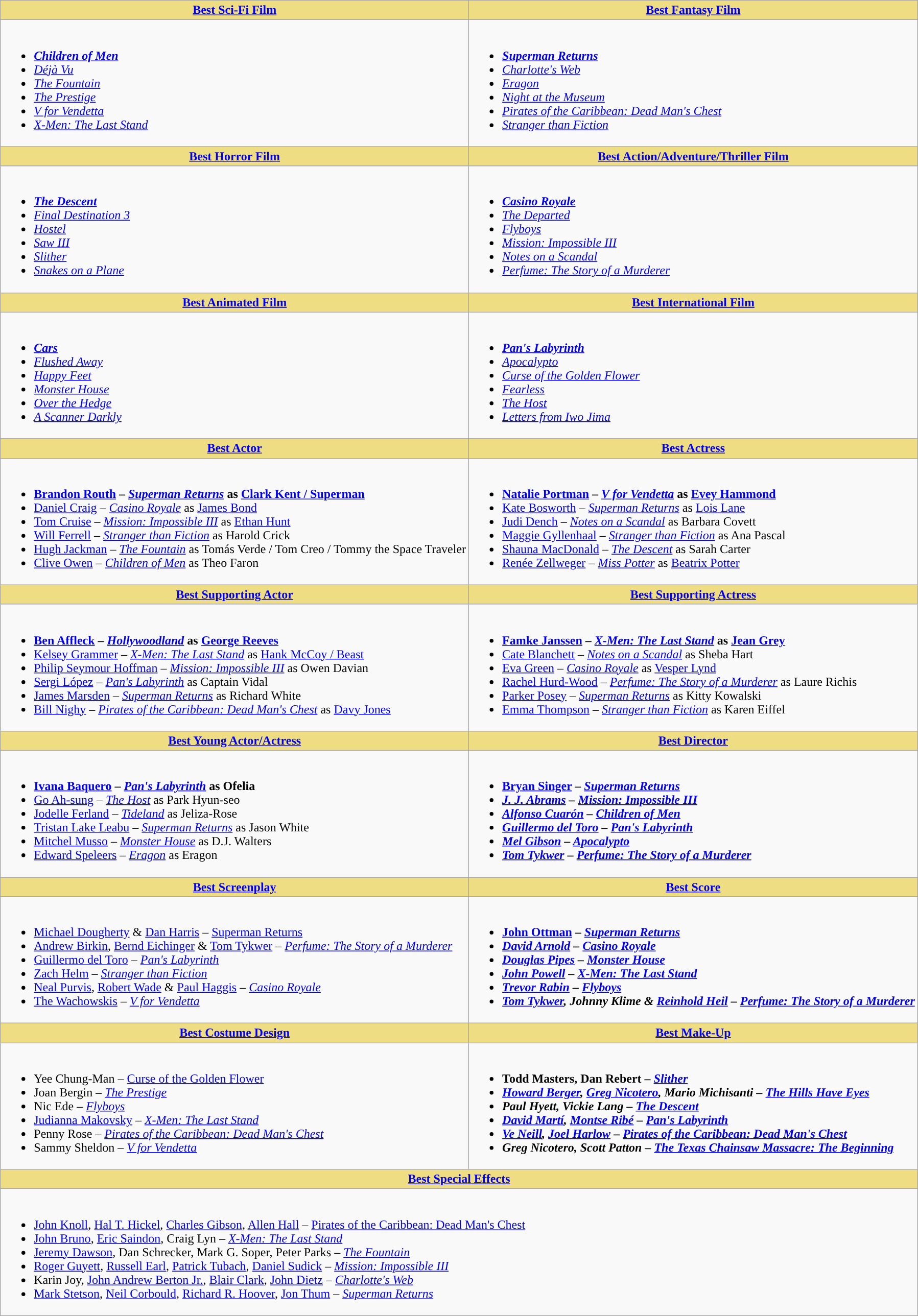<table class=wikitable>
<tr>
<th style="background-color:#EEDD82; width=50%"><a href='#'>Best Sci-Fi Film</a></th>
<th style="background-color:#EEDD82; width=50%"><a href='#'>Best Fantasy Film</a></th>
</tr>
<tr>
<td valign="top"><br><ul><li><strong><em><a href='#'>Children of Men</a></em></strong></li><li><em><a href='#'>Déjà Vu</a></em></li><li><em><a href='#'>The Fountain</a></em></li><li><em><a href='#'>The Prestige</a></em></li><li><em><a href='#'>V for Vendetta</a></em></li><li><em><a href='#'>X-Men: The Last Stand</a></em></li></ul></td>
<td valign="top"><br><ul><li><strong><em><a href='#'>Superman Returns</a></em></strong></li><li><em><a href='#'>Charlotte's Web</a></em></li><li><em><a href='#'>Eragon</a></em></li><li><em><a href='#'>Night at the Museum</a></em></li><li><em><a href='#'>Pirates of the Caribbean: Dead Man's Chest</a></em></li><li><em><a href='#'>Stranger than Fiction</a></em></li></ul></td>
</tr>
<tr>
<th style="background-color:#EEDD82; width=50%"><a href='#'>Best Horror Film</a></th>
<th style="background-color:#EEDD82; width=50%"><a href='#'>Best Action/Adventure/Thriller Film</a></th>
</tr>
<tr>
<td valign="top"><br><ul><li><strong><em><a href='#'>The Descent</a></em></strong></li><li><em><a href='#'>Final Destination 3</a></em></li><li><em><a href='#'>Hostel</a></em></li><li><em><a href='#'>Saw III</a></em></li><li><em><a href='#'>Slither</a></em></li><li><em><a href='#'>Snakes on a Plane</a></em></li></ul></td>
<td valign="top"><br><ul><li><strong><em><a href='#'>Casino Royale</a></em></strong></li><li><em><a href='#'>The Departed</a></em></li><li><em><a href='#'>Flyboys</a></em></li><li><em><a href='#'>Mission: Impossible III</a></em></li><li><em><a href='#'>Notes on a Scandal</a></em></li><li><em><a href='#'>Perfume: The Story of a Murderer</a></em></li></ul></td>
</tr>
<tr>
<th style="background-color:#EEDD82; width=50%"><a href='#'>Best Animated Film</a></th>
<th style="background-color:#EEDD82; width=50%"><a href='#'>Best International Film</a></th>
</tr>
<tr>
<td valign="top"><br><ul><li><strong><em><a href='#'>Cars</a></em></strong></li><li><em><a href='#'>Flushed Away</a></em></li><li><em><a href='#'>Happy Feet</a></em></li><li><em><a href='#'>Monster House</a></em></li><li><em><a href='#'>Over the Hedge</a></em></li><li><em><a href='#'>A Scanner Darkly</a></em></li></ul></td>
<td valign="top"><br><ul><li><strong><em><a href='#'>Pan's Labyrinth</a></em></strong></li><li><em><a href='#'>Apocalypto</a></em></li><li><em><a href='#'>Curse of the Golden Flower</a></em></li><li><em><a href='#'>Fearless</a></em></li><li><em><a href='#'>The Host</a></em></li><li><em><a href='#'>Letters from Iwo Jima</a></em></li></ul></td>
</tr>
<tr>
<th style="background-color:#EEDD82; width=50%"><a href='#'>Best Actor</a></th>
<th style="background-color:#EEDD82; width=50%"><a href='#'>Best Actress</a></th>
</tr>
<tr>
<td valign="top"><br><ul><li><strong><a href='#'>Brandon Routh</a> – <em><a href='#'>Superman Returns</a></em> as <a href='#'>Clark Kent / Superman</a></strong></li><li><a href='#'>Daniel Craig</a> – <em><a href='#'>Casino Royale</a></em> as <a href='#'>James Bond</a></li><li><a href='#'>Tom Cruise</a> – <em><a href='#'>Mission: Impossible III</a></em> as <a href='#'>Ethan Hunt</a></li><li><a href='#'>Will Ferrell</a> – <em><a href='#'>Stranger than Fiction</a></em> as Harold Crick</li><li><a href='#'>Hugh Jackman</a> – <em><a href='#'>The Fountain</a></em> as Tomás Verde / Tom Creo / Tommy the Space Traveler</li><li><a href='#'>Clive Owen</a> – <em><a href='#'>Children of Men</a></em> as Theo Faron</li></ul></td>
<td valign="top"><br><ul><li><strong><a href='#'>Natalie Portman</a> – <em><a href='#'>V for Vendetta</a></em> as <a href='#'>Evey Hammond</a></strong></li><li><a href='#'>Kate Bosworth</a> – <em><a href='#'>Superman Returns</a></em> as <a href='#'>Lois Lane</a></li><li><a href='#'>Judi Dench</a> – <em><a href='#'>Notes on a Scandal</a></em> as Barbara Covett</li><li><a href='#'>Maggie Gyllenhaal</a> – <em><a href='#'>Stranger than Fiction</a></em> as Ana Pascal</li><li><a href='#'>Shauna MacDonald</a> – <em><a href='#'>The Descent</a></em> as Sarah Carter</li><li><a href='#'>Renée Zellweger</a> – <em><a href='#'>Miss Potter</a></em> as <a href='#'>Beatrix Potter</a></li></ul></td>
</tr>
<tr>
<th style="background-color:#EEDD82; width=50%"><a href='#'>Best Supporting Actor</a></th>
<th style="background-color:#EEDD82; width=50%"><a href='#'>Best Supporting Actress</a></th>
</tr>
<tr>
<td valign="top"><br><ul><li><strong><a href='#'>Ben Affleck</a> – <em><a href='#'>Hollywoodland</a></em> as <a href='#'>George Reeves</a></strong></li><li><a href='#'>Kelsey Grammer</a> – <em><a href='#'>X-Men: The Last Stand</a></em> as <a href='#'>Hank McCoy / Beast</a></li><li><a href='#'>Philip Seymour Hoffman</a> – <em><a href='#'>Mission: Impossible III</a></em> as Owen Davian</li><li><a href='#'>Sergi López</a> – <em><a href='#'>Pan's Labyrinth</a></em> as Captain Vidal</li><li><a href='#'>James Marsden</a> – <em><a href='#'>Superman Returns</a></em> as Richard White</li><li><a href='#'>Bill Nighy</a> – <em><a href='#'>Pirates of the Caribbean: Dead Man's Chest</a></em> as <a href='#'>Davy Jones</a></li></ul></td>
<td valign="top"><br><ul><li><strong><a href='#'>Famke Janssen</a> – <em><a href='#'>X-Men: The Last Stand</a></em> as <a href='#'>Jean Grey</a></strong></li><li><a href='#'>Cate Blanchett</a> – <em><a href='#'>Notes on a Scandal</a></em> as Sheba Hart</li><li><a href='#'>Eva Green</a> – <em><a href='#'>Casino Royale</a></em> as <a href='#'>Vesper Lynd</a></li><li><a href='#'>Rachel Hurd-Wood</a> – <em><a href='#'>Perfume: The Story of a Murderer</a></em> as Laure Richis</li><li><a href='#'>Parker Posey</a> – <em><a href='#'>Superman Returns</a></em> as Kitty Kowalski</li><li><a href='#'>Emma Thompson</a> – <em><a href='#'>Stranger than Fiction</a></em> as Karen Eiffel</li></ul></td>
</tr>
<tr>
<th style="background-color:#EEDD82; width=50%"><a href='#'>Best Young Actor/Actress</a></th>
<th style="background-color:#EEDD82; width=50%"><a href='#'>Best Director</a></th>
</tr>
<tr>
<td valign="top"><br><ul><li><strong><a href='#'>Ivana Baquero</a> – <em><a href='#'>Pan's Labyrinth</a></em> as Ofelia</strong></li><li><a href='#'>Go Ah-sung</a> – <em><a href='#'>The Host</a></em> as Park Hyun-seo</li><li><a href='#'>Jodelle Ferland</a> – <em><a href='#'>Tideland</a></em> as Jeliza-Rose</li><li><a href='#'>Tristan Lake Leabu</a> – <em><a href='#'>Superman Returns</a></em> as Jason White</li><li><a href='#'>Mitchel Musso</a> – <em><a href='#'>Monster House</a></em> as D.J. Walters</li><li><a href='#'>Edward Speleers</a> – <em><a href='#'>Eragon</a></em> as Eragon</li></ul></td>
<td valign="top"><br><ul><li><strong><a href='#'>Bryan Singer</a> – <em><a href='#'>Superman Returns</a><strong><em></li><li><a href='#'>J. J. Abrams</a> – </em><a href='#'>Mission: Impossible III</a><em></li><li><a href='#'>Alfonso Cuarón</a> – </em><a href='#'>Children of Men</a><em></li><li><a href='#'>Guillermo del Toro</a> – </em><a href='#'>Pan's Labyrinth</a><em></li><li><a href='#'>Mel Gibson</a> – </em><a href='#'>Apocalypto</a><em></li><li><a href='#'>Tom Tykwer</a> – </em><a href='#'>Perfume: The Story of a Murderer</a><em></li></ul></td>
</tr>
<tr>
<th style="background-color:#EEDD82; width=50%"><a href='#'>Best Screenplay</a></th>
<th style="background-color:#EEDD82; width=50%"><a href='#'>Best Score</a></th>
</tr>
<tr>
<td valign="top"><br><ul><li></strong><a href='#'>Michael Dougherty</a> & <a href='#'>Dan Harris</a> – </em><a href='#'>Superman Returns</a></em></strong></li><li><a href='#'>Andrew Birkin</a>, <a href='#'>Bernd Eichinger</a> & <a href='#'>Tom Tykwer</a> – <em><a href='#'>Perfume: The Story of a Murderer</a></em></li><li><a href='#'>Guillermo del Toro</a> – <em><a href='#'>Pan's Labyrinth</a></em></li><li><a href='#'>Zach Helm</a> – <em><a href='#'>Stranger than Fiction</a></em></li><li><a href='#'>Neal Purvis</a>, <a href='#'>Robert Wade</a> & <a href='#'>Paul Haggis</a> – <em><a href='#'>Casino Royale</a></em></li><li><a href='#'>The Wachowskis</a> – <em><a href='#'>V for Vendetta</a></em></li></ul></td>
<td valign="top"><br><ul><li><strong><a href='#'>John Ottman</a> – <em><a href='#'>Superman Returns</a><strong><em></li><li><a href='#'>David Arnold</a> – </em><a href='#'>Casino Royale</a><em></li><li><a href='#'>Douglas Pipes</a> – </em><a href='#'>Monster House</a><em></li><li><a href='#'>John Powell</a> – </em><a href='#'>X-Men: The Last Stand</a><em></li><li><a href='#'>Trevor Rabin</a> – </em><a href='#'>Flyboys</a><em></li><li><a href='#'>Tom Tykwer</a>, Johnny Klime & <a href='#'>Reinhold Heil</a> – </em><a href='#'>Perfume: The Story of a Murderer</a><em></li></ul></td>
</tr>
<tr>
<th style="background-color:#EEDD82; width=50%"><a href='#'>Best Costume Design</a></th>
<th style="background-color:#EEDD82; width=50%"><a href='#'>Best Make-Up</a></th>
</tr>
<tr>
<td valign="top"><br><ul><li></strong>Yee Chung-Man – </em><a href='#'>Curse of the Golden Flower</a></em></strong></li><li>Joan Bergin – <em><a href='#'>The Prestige</a></em></li><li>Nic Ede – <em><a href='#'>Flyboys</a></em></li><li><a href='#'>Judianna Makovsky</a> – <em><a href='#'>X-Men: The Last Stand</a></em></li><li>Penny Rose – <em><a href='#'>Pirates of the Caribbean: Dead Man's Chest</a></em></li><li>Sammy Sheldon – <em><a href='#'>V for Vendetta</a></em></li></ul></td>
<td valign="top"><br><ul><li><strong>Todd Masters, Dan Rebert – <em><a href='#'>Slither</a><strong><em></li><li><a href='#'>Howard Berger</a>, <a href='#'>Greg Nicotero</a>, Mario Michisanti – </em><a href='#'>The Hills Have Eyes</a><em></li><li>Paul Hyett, Vickie Lang – </em><a href='#'>The Descent</a><em></li><li><a href='#'>David Martí</a>, <a href='#'>Montse Ribé</a> – </em><a href='#'>Pan's Labyrinth</a><em></li><li><a href='#'>Ve Neill</a>, <a href='#'>Joel Harlow</a> – </em><a href='#'>Pirates of the Caribbean: Dead Man's Chest</a><em></li><li>Greg Nicotero, Scott Patton – </em><a href='#'>The Texas Chainsaw Massacre: The Beginning</a><em></li></ul></td>
</tr>
<tr>
<th colspan="2" style="background-color:#EEDD82; width=50%"><a href='#'>Best Special Effects</a></th>
</tr>
<tr>
<td colspan="2" valign="top"><br><ul><li></strong><a href='#'>John Knoll</a>, <a href='#'>Hal T. Hickel</a>, <a href='#'>Charles Gibson</a>, <a href='#'>Allen Hall</a> – </em><a href='#'>Pirates of the Caribbean: Dead Man's Chest</a></em></strong></li><li><a href='#'>John Bruno</a>, <a href='#'>Eric Saindon</a>, Craig Lyn – <em><a href='#'>X-Men: The Last Stand</a></em></li><li><a href='#'>Jeremy Dawson</a>, Dan Schrecker, Mark G. Soper, Peter Parks – <em><a href='#'>The Fountain</a></em></li><li><a href='#'>Roger Guyett</a>, <a href='#'>Russell Earl</a>, <a href='#'>Patrick Tubach</a>, <a href='#'>Daniel Sudick</a> – <em><a href='#'>Mission: Impossible III</a></em></li><li>Karin Joy, <a href='#'>John Andrew Berton Jr.</a>, <a href='#'>Blair Clark</a>, <a href='#'>John Dietz</a> – <em><a href='#'>Charlotte's Web</a></em></li><li><a href='#'>Mark Stetson</a>, <a href='#'>Neil Corbould</a>, <a href='#'>Richard R. Hoover</a>, <a href='#'>Jon Thum</a> – <em><a href='#'>Superman Returns</a></em></li></ul></td>
</tr>
</table>
